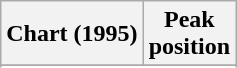<table class="wikitable sortable plainrowheaders" style="text-align:center">
<tr>
<th scope="col">Chart (1995)</th>
<th scope="col">Peak<br> position</th>
</tr>
<tr>
</tr>
<tr>
</tr>
<tr>
</tr>
<tr>
</tr>
</table>
